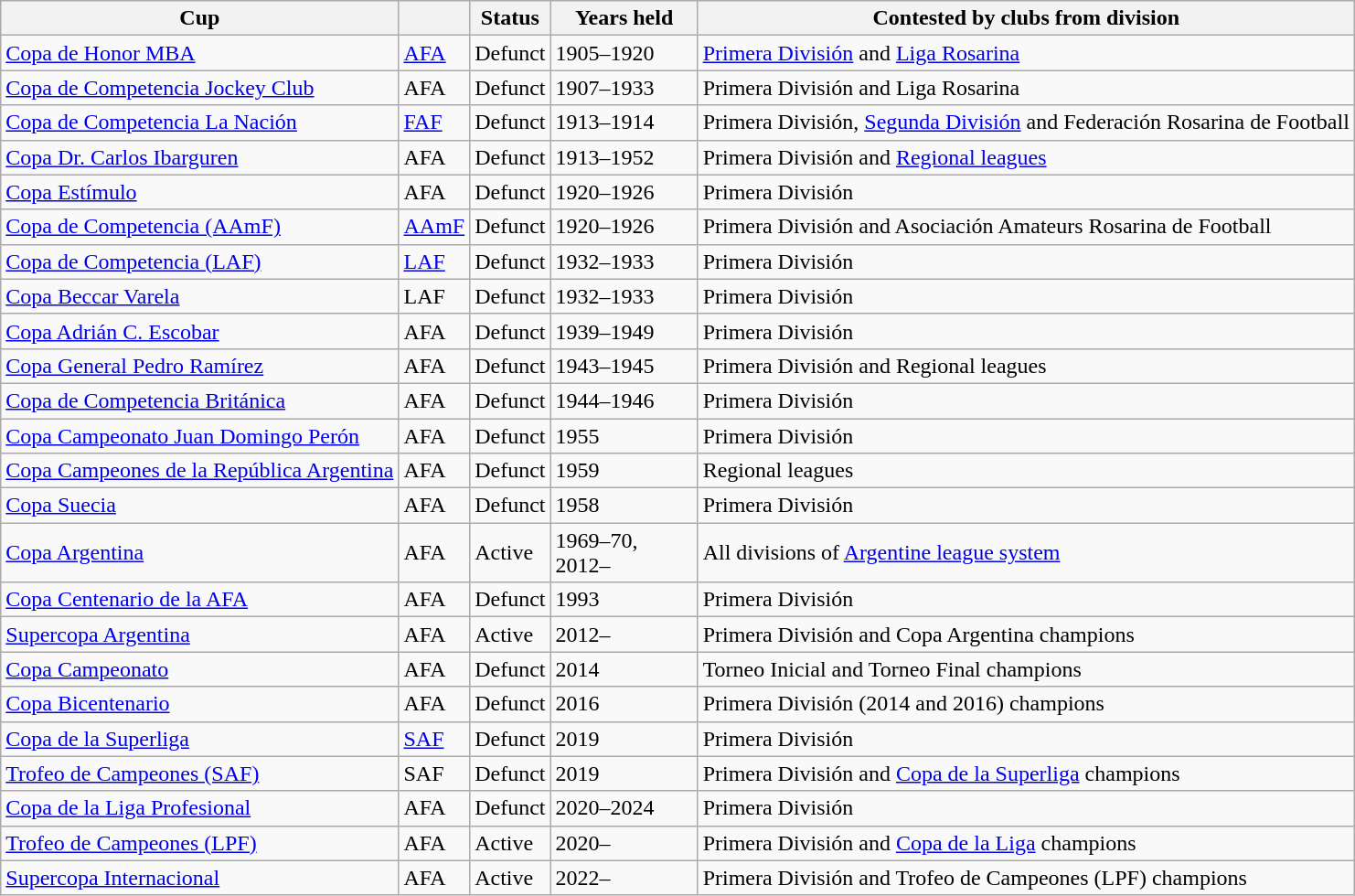<table class="wikitable sortable" width=>
<tr>
<th width= px>Cup</th>
<th width=></th>
<th>Status</th>
<th width=100px>Years held</th>
<th width=>Contested by clubs from division</th>
</tr>
<tr>
<td><a href='#'>Copa de Honor MBA</a></td>
<td><a href='#'>AFA</a></td>
<td>Defunct</td>
<td>1905–1920</td>
<td><a href='#'>Primera División</a> and <a href='#'>Liga Rosarina</a></td>
</tr>
<tr>
<td><a href='#'>Copa de Competencia Jockey Club</a></td>
<td>AFA</td>
<td>Defunct</td>
<td>1907–1933</td>
<td>Primera División and Liga Rosarina</td>
</tr>
<tr>
<td><a href='#'>Copa de Competencia La Nación</a></td>
<td><a href='#'>FAF</a></td>
<td>Defunct</td>
<td>1913–1914</td>
<td>Primera División, <a href='#'>Segunda División</a> and Federación Rosarina de Football</td>
</tr>
<tr>
<td><a href='#'>Copa Dr. Carlos Ibarguren</a></td>
<td>AFA</td>
<td>Defunct</td>
<td>1913–1952</td>
<td>Primera División and <a href='#'>Regional leagues</a></td>
</tr>
<tr>
<td><a href='#'>Copa Estímulo</a></td>
<td>AFA</td>
<td>Defunct</td>
<td>1920–1926</td>
<td>Primera División</td>
</tr>
<tr>
<td><a href='#'>Copa de Competencia (AAmF)</a></td>
<td><a href='#'>AAmF</a></td>
<td>Defunct</td>
<td>1920–1926</td>
<td>Primera División and Asociación Amateurs Rosarina de Football</td>
</tr>
<tr>
<td><a href='#'>Copa de Competencia (LAF)</a></td>
<td><a href='#'>LAF</a></td>
<td>Defunct</td>
<td>1932–1933</td>
<td>Primera División</td>
</tr>
<tr>
<td><a href='#'>Copa Beccar Varela</a></td>
<td>LAF</td>
<td>Defunct</td>
<td>1932–1933</td>
<td>Primera División</td>
</tr>
<tr>
<td><a href='#'>Copa Adrián C. Escobar</a></td>
<td>AFA</td>
<td>Defunct</td>
<td>1939–1949</td>
<td>Primera División</td>
</tr>
<tr>
<td><a href='#'>Copa General Pedro Ramírez</a></td>
<td>AFA</td>
<td>Defunct</td>
<td>1943–1945</td>
<td>Primera División and Regional leagues</td>
</tr>
<tr>
<td><a href='#'>Copa de Competencia Británica</a></td>
<td>AFA</td>
<td>Defunct</td>
<td>1944–1946</td>
<td>Primera División</td>
</tr>
<tr>
<td><a href='#'>Copa Campeonato Juan Domingo Perón</a></td>
<td>AFA</td>
<td>Defunct</td>
<td>1955</td>
<td>Primera División</td>
</tr>
<tr>
<td><a href='#'>Copa Campeones de la República Argentina</a></td>
<td>AFA</td>
<td>Defunct</td>
<td>1959</td>
<td>Regional leagues</td>
</tr>
<tr>
<td><a href='#'>Copa Suecia</a></td>
<td>AFA</td>
<td>Defunct</td>
<td>1958</td>
<td>Primera División</td>
</tr>
<tr>
<td><a href='#'>Copa Argentina</a></td>
<td>AFA</td>
<td>Active</td>
<td>1969–70, 2012–</td>
<td>All divisions of <a href='#'>Argentine league system</a></td>
</tr>
<tr>
<td><a href='#'>Copa Centenario de la AFA</a></td>
<td>AFA</td>
<td>Defunct</td>
<td>1993</td>
<td>Primera División</td>
</tr>
<tr>
<td><a href='#'>Supercopa Argentina</a></td>
<td>AFA</td>
<td>Active</td>
<td>2012–</td>
<td>Primera División and Copa Argentina champions</td>
</tr>
<tr>
<td><a href='#'>Copa Campeonato</a></td>
<td>AFA</td>
<td>Defunct</td>
<td>2014</td>
<td>Torneo Inicial and Torneo Final champions</td>
</tr>
<tr>
<td><a href='#'>Copa Bicentenario</a></td>
<td>AFA</td>
<td>Defunct</td>
<td>2016</td>
<td>Primera División (2014 and 2016) champions</td>
</tr>
<tr>
<td><a href='#'>Copa de la Superliga</a></td>
<td><a href='#'>SAF</a></td>
<td>Defunct</td>
<td>2019</td>
<td>Primera División</td>
</tr>
<tr>
<td><a href='#'>Trofeo de Campeones (SAF)</a></td>
<td>SAF</td>
<td>Defunct</td>
<td>2019</td>
<td>Primera División and <a href='#'>Copa de la Superliga</a> champions</td>
</tr>
<tr>
<td><a href='#'>Copa de la Liga Profesional</a></td>
<td>AFA</td>
<td>Defunct</td>
<td>2020–2024</td>
<td>Primera División</td>
</tr>
<tr>
<td><a href='#'>Trofeo de Campeones (LPF)</a></td>
<td>AFA</td>
<td>Active</td>
<td>2020–</td>
<td>Primera División and <a href='#'>Copa de la Liga</a> champions</td>
</tr>
<tr>
<td><a href='#'>Supercopa Internacional</a></td>
<td>AFA</td>
<td>Active</td>
<td>2022–</td>
<td>Primera División and Trofeo de Campeones (LPF) champions</td>
</tr>
</table>
